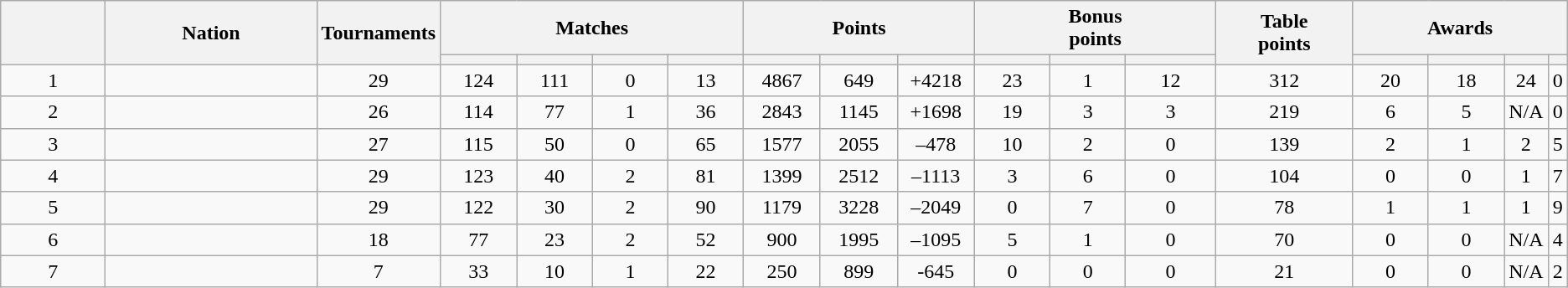<table class="wikitable" style="text-align:center">
<tr>
<th rowspan="2" style="width:7%"></th>
<th rowspan="2" style="width:14%">Nation</th>
<th rowspan="2" style="width:7%">Tournaments</th>
<th colspan="4" style="width:28%">Matches</th>
<th colspan="3" style="width:21%">Points</th>
<th colspan="3" style="width:21%">Bonus<br>points</th>
<th rowspan="2" style="width:9%">Table<br>points</th>
<th colspan="4" style="width:24%">Awards</th>
</tr>
<tr>
<th style="width:5%"></th>
<th style="width:5%"></th>
<th style="width:5%"></th>
<th style="width:5%"></th>
<th style="width:5%"></th>
<th style="width:5%"></th>
<th style="width:5%"></th>
<th style="width:5%"></th>
<th style="width:5%"></th>
<th style="width:6%"></th>
<th style="width:5%"></th>
<th style="width:5%"></th>
<th style="width:5%"></th>
<th style="width:5%"></th>
</tr>
<tr>
<td>1</td>
<td align="left"></td>
<td>29</td>
<td>124</td>
<td>111</td>
<td>0</td>
<td>13</td>
<td>4867</td>
<td>649</td>
<td>+4218</td>
<td>23</td>
<td>1</td>
<td>12</td>
<td>312</td>
<td>20</td>
<td>18</td>
<td>24</td>
<td>0</td>
</tr>
<tr>
<td>2</td>
<td align="left"></td>
<td>26</td>
<td>114</td>
<td>77</td>
<td>1</td>
<td>36</td>
<td>2843</td>
<td>1145</td>
<td>+1698</td>
<td>19</td>
<td>3</td>
<td>3</td>
<td>219</td>
<td>6</td>
<td>5</td>
<td>N/A</td>
<td>0</td>
</tr>
<tr>
<td>3</td>
<td align="left"></td>
<td>27</td>
<td>115</td>
<td>50</td>
<td>0</td>
<td>65</td>
<td>1577</td>
<td>2055</td>
<td>–478</td>
<td>10</td>
<td>2</td>
<td>0</td>
<td>139</td>
<td>2</td>
<td>1</td>
<td>2</td>
<td>5</td>
</tr>
<tr>
<td>4</td>
<td align="left"></td>
<td>29</td>
<td>123</td>
<td>40</td>
<td>2</td>
<td>81</td>
<td>1399</td>
<td>2512</td>
<td>–1113</td>
<td>3</td>
<td>6</td>
<td>0</td>
<td>104</td>
<td>0</td>
<td>0</td>
<td>1</td>
<td>7</td>
</tr>
<tr>
<td>5</td>
<td align="left"></td>
<td>29</td>
<td>122</td>
<td>30</td>
<td>2</td>
<td>90</td>
<td>1179</td>
<td>3228</td>
<td>–2049</td>
<td>0</td>
<td>7</td>
<td>0</td>
<td>78</td>
<td>1</td>
<td>1</td>
<td>1</td>
<td>9</td>
</tr>
<tr>
<td>6</td>
<td align="left"></td>
<td>18</td>
<td>77</td>
<td>23</td>
<td>2</td>
<td>52</td>
<td>900</td>
<td>1995</td>
<td>–1095</td>
<td>5</td>
<td>1</td>
<td>0</td>
<td>70</td>
<td>0</td>
<td>0</td>
<td>N/A</td>
<td>4</td>
</tr>
<tr>
<td>7</td>
<td align="left"></td>
<td>7</td>
<td>33</td>
<td>10</td>
<td>1</td>
<td>22</td>
<td>250</td>
<td>899</td>
<td>-645</td>
<td>0</td>
<td>0</td>
<td>0</td>
<td>21</td>
<td>0</td>
<td>0</td>
<td>N/A</td>
<td>2<br></td>
</tr>
</table>
